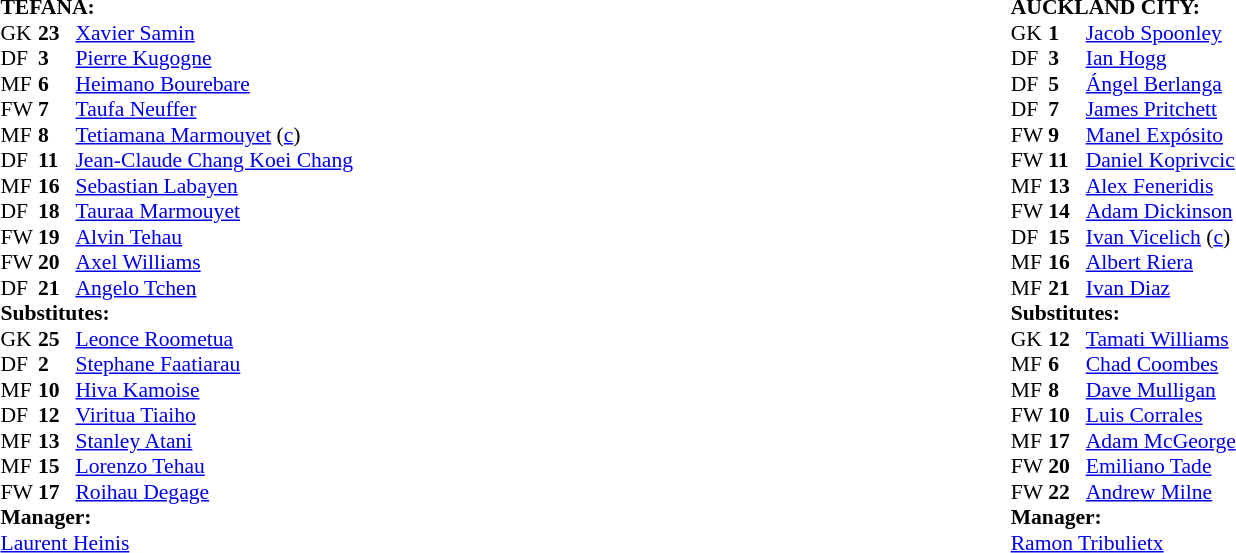<table width="100%">
<tr>
<td valign="top" width="50%"><br><table style="font-size:90%" cellspacing="0" cellpadding="0" align=center>
<tr>
<td colspan="4"><strong>TEFANA:</strong></td>
</tr>
<tr>
<th width=25></th>
<th width=25></th>
</tr>
<tr>
<td>GK</td>
<td><strong>23</strong></td>
<td> <a href='#'>Xavier Samin</a></td>
</tr>
<tr>
<td>DF</td>
<td><strong>3</strong></td>
<td> <a href='#'>Pierre Kugogne</a></td>
</tr>
<tr>
<td>MF</td>
<td><strong>6</strong></td>
<td> <a href='#'>Heimano Bourebare</a></td>
<td></td>
</tr>
<tr>
<td>FW</td>
<td><strong>7</strong></td>
<td> <a href='#'>Taufa Neuffer</a></td>
<td></td>
<td></td>
</tr>
<tr>
<td>MF</td>
<td><strong>8</strong></td>
<td> <a href='#'>Tetiamana Marmouyet</a> (<a href='#'>c</a>)</td>
</tr>
<tr>
<td>DF</td>
<td><strong>11</strong></td>
<td> <a href='#'>Jean-Claude Chang Koei Chang</a></td>
</tr>
<tr>
<td>MF</td>
<td><strong>16</strong></td>
<td> <a href='#'>Sebastian Labayen</a></td>
<td></td>
<td></td>
</tr>
<tr>
<td>DF</td>
<td><strong>18</strong></td>
<td> <a href='#'>Tauraa Marmouyet</a></td>
</tr>
<tr>
<td>FW</td>
<td><strong>19</strong></td>
<td> <a href='#'>Alvin Tehau</a></td>
<td></td>
</tr>
<tr>
<td>FW</td>
<td><strong>20</strong></td>
<td> <a href='#'>Axel Williams</a></td>
<td></td>
<td></td>
</tr>
<tr>
<td>DF</td>
<td><strong>21</strong></td>
<td> <a href='#'>Angelo Tchen</a></td>
</tr>
<tr>
<td colspan=3><strong>Substitutes:</strong></td>
</tr>
<tr>
<td>GK</td>
<td><strong>25</strong></td>
<td> <a href='#'>Leonce Roometua</a></td>
</tr>
<tr>
<td>DF</td>
<td><strong>2</strong></td>
<td> <a href='#'>Stephane Faatiarau</a></td>
</tr>
<tr>
<td>MF</td>
<td><strong>10</strong></td>
<td> <a href='#'>Hiva Kamoise</a></td>
<td></td>
<td></td>
</tr>
<tr>
<td>DF</td>
<td><strong>12</strong></td>
<td> <a href='#'>Viritua Tiaiho</a></td>
</tr>
<tr>
<td>MF</td>
<td><strong>13</strong></td>
<td> <a href='#'>Stanley Atani</a></td>
<td></td>
<td></td>
</tr>
<tr>
<td>MF</td>
<td><strong>15</strong></td>
<td> <a href='#'>Lorenzo Tehau</a></td>
<td></td>
<td></td>
</tr>
<tr>
<td>FW</td>
<td><strong>17</strong></td>
<td> <a href='#'>Roihau Degage</a></td>
</tr>
<tr>
<td colspan=3><strong>Manager:</strong></td>
</tr>
<tr>
<td colspan=4> <a href='#'>Laurent Heinis</a></td>
</tr>
</table>
</td>
<td valign="top" width="50%"><br><table style="font-size:90%" cellspacing="0" cellpadding="0" align=center>
<tr>
<td colspan="4"><strong>AUCKLAND CITY:</strong></td>
</tr>
<tr>
<th width=25></th>
<th width=25></th>
</tr>
<tr>
<td>GK</td>
<td><strong>1</strong></td>
<td> <a href='#'>Jacob Spoonley</a></td>
<td></td>
</tr>
<tr>
<td>DF</td>
<td><strong>3</strong></td>
<td> <a href='#'>Ian Hogg</a></td>
</tr>
<tr>
<td>DF</td>
<td><strong>5</strong></td>
<td> <a href='#'>Ángel Berlanga</a></td>
</tr>
<tr>
<td>DF</td>
<td><strong>7</strong></td>
<td> <a href='#'>James Pritchett</a></td>
</tr>
<tr>
<td>FW</td>
<td><strong>9</strong></td>
<td> <a href='#'>Manel Expósito</a></td>
<td></td>
<td></td>
</tr>
<tr>
<td>FW</td>
<td><strong>11</strong></td>
<td> <a href='#'>Daniel Koprivcic</a></td>
<td></td>
<td></td>
</tr>
<tr>
<td>MF</td>
<td><strong>13</strong></td>
<td> <a href='#'>Alex Feneridis</a></td>
<td></td>
</tr>
<tr>
<td>FW</td>
<td><strong>14</strong></td>
<td> <a href='#'>Adam Dickinson</a></td>
<td></td>
</tr>
<tr>
<td>DF</td>
<td><strong>15</strong></td>
<td> <a href='#'>Ivan Vicelich</a> (<a href='#'>c</a>)</td>
</tr>
<tr>
<td>MF</td>
<td><strong>16</strong></td>
<td> <a href='#'>Albert Riera</a></td>
</tr>
<tr>
<td>MF</td>
<td><strong>21</strong></td>
<td> <a href='#'>Ivan Diaz</a></td>
<td></td>
<td></td>
</tr>
<tr>
<td colspan=3><strong>Substitutes:</strong></td>
</tr>
<tr>
<td>GK</td>
<td><strong>12</strong></td>
<td> <a href='#'>Tamati Williams</a></td>
</tr>
<tr>
<td>MF</td>
<td><strong>6</strong></td>
<td> <a href='#'>Chad Coombes</a></td>
<td></td>
<td></td>
</tr>
<tr>
<td>MF</td>
<td><strong>8</strong></td>
<td> <a href='#'>Dave Mulligan</a></td>
</tr>
<tr>
<td>FW</td>
<td><strong>10</strong></td>
<td> <a href='#'>Luis Corrales</a></td>
</tr>
<tr>
<td>MF</td>
<td><strong>17</strong></td>
<td> <a href='#'>Adam McGeorge</a></td>
<td></td>
<td></td>
</tr>
<tr>
<td>FW</td>
<td><strong>20</strong></td>
<td> <a href='#'>Emiliano Tade</a></td>
</tr>
<tr>
<td>FW</td>
<td><strong>22</strong></td>
<td> <a href='#'>Andrew Milne</a></td>
<td></td>
<td></td>
</tr>
<tr>
<td colspan=3><strong>Manager:</strong></td>
</tr>
<tr>
<td colspan=4> <a href='#'>Ramon Tribulietx</a></td>
</tr>
</table>
</td>
</tr>
</table>
